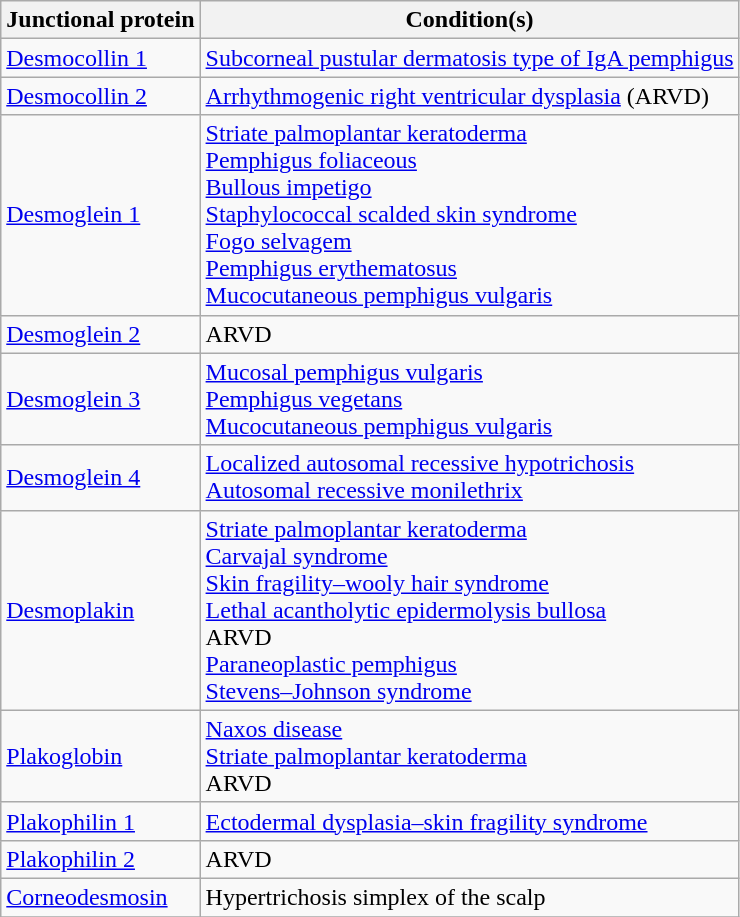<table class="wikitable">
<tr>
<th>Junctional protein</th>
<th>Condition(s)</th>
</tr>
<tr>
<td><a href='#'>Desmocollin 1</a></td>
<td><a href='#'>Subcorneal pustular dermatosis type of IgA pemphigus</a></td>
</tr>
<tr>
<td><a href='#'>Desmocollin 2</a></td>
<td><a href='#'>Arrhythmogenic right ventricular dysplasia</a> (ARVD)</td>
</tr>
<tr>
<td><a href='#'>Desmoglein 1</a></td>
<td><a href='#'>Striate palmoplantar keratoderma</a><br><a href='#'>Pemphigus foliaceous</a><br><a href='#'>Bullous impetigo</a><br><a href='#'>Staphylococcal scalded skin syndrome</a><br><a href='#'>Fogo selvagem</a><br><a href='#'>Pemphigus erythematosus</a><br><a href='#'>Mucocutaneous pemphigus vulgaris</a></td>
</tr>
<tr>
<td><a href='#'>Desmoglein 2</a></td>
<td>ARVD</td>
</tr>
<tr>
<td><a href='#'>Desmoglein 3</a></td>
<td><a href='#'>Mucosal pemphigus vulgaris</a><br><a href='#'>Pemphigus vegetans</a><br><a href='#'>Mucocutaneous pemphigus vulgaris</a></td>
</tr>
<tr>
<td><a href='#'>Desmoglein 4</a></td>
<td><a href='#'>Localized autosomal recessive hypotrichosis</a><br><a href='#'>Autosomal recessive monilethrix</a></td>
</tr>
<tr>
<td><a href='#'>Desmoplakin</a></td>
<td><a href='#'>Striate palmoplantar keratoderma</a><br><a href='#'>Carvajal syndrome</a><br><a href='#'>Skin fragility–wooly hair syndrome</a><br><a href='#'>Lethal acantholytic epidermolysis bullosa</a><br>ARVD<br><a href='#'>Paraneoplastic pemphigus</a><br><a href='#'>Stevens–Johnson syndrome</a></td>
</tr>
<tr>
<td><a href='#'>Plakoglobin</a></td>
<td><a href='#'>Naxos disease</a><br><a href='#'>Striate palmoplantar keratoderma</a><br>ARVD</td>
</tr>
<tr>
<td><a href='#'>Plakophilin 1</a></td>
<td><a href='#'>Ectodermal dysplasia–skin fragility syndrome</a></td>
</tr>
<tr>
<td><a href='#'>Plakophilin 2</a></td>
<td>ARVD</td>
</tr>
<tr>
<td><a href='#'>Corneodesmosin</a></td>
<td>Hypertrichosis simplex of the scalp</td>
</tr>
<tr>
</tr>
</table>
